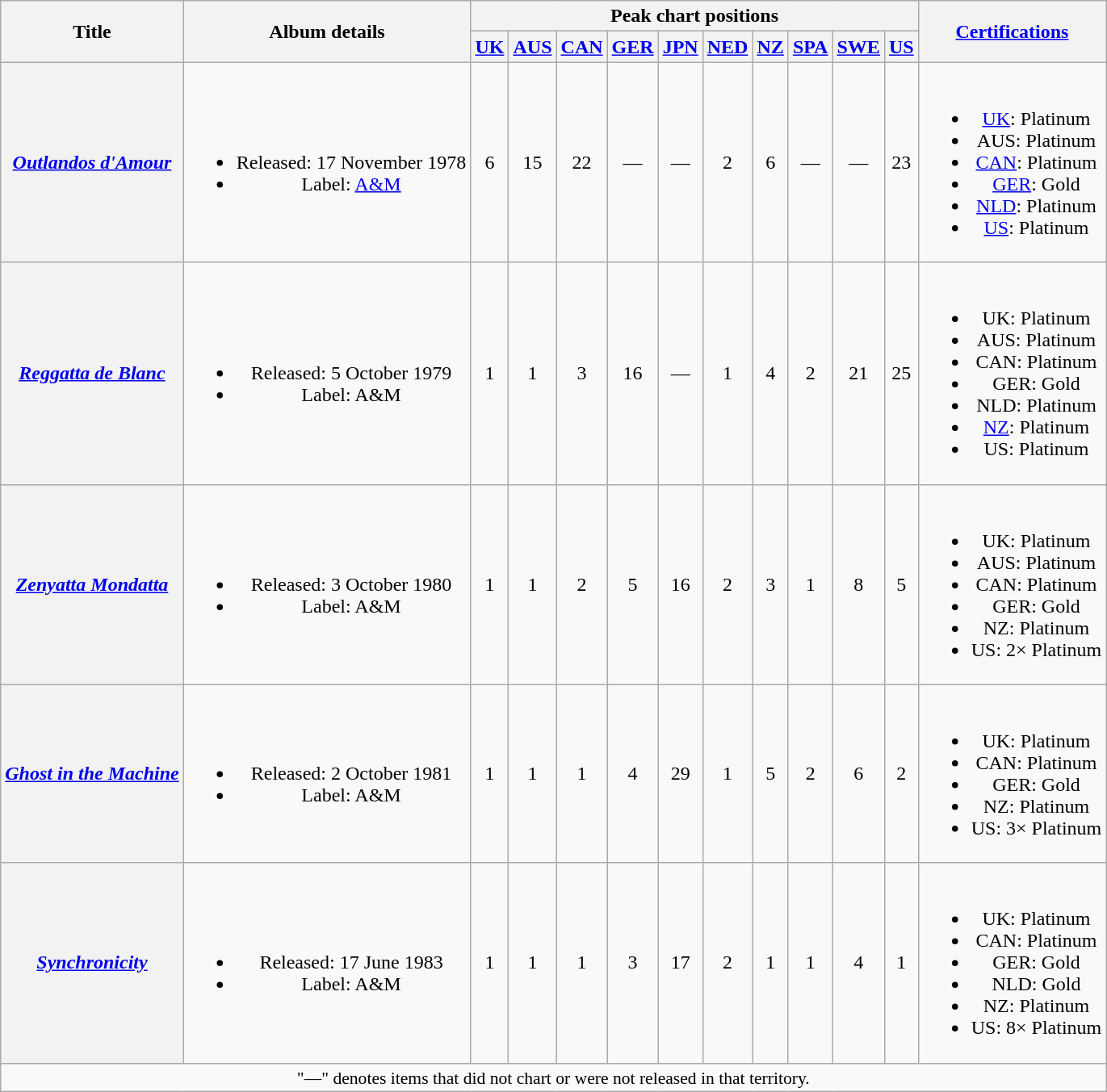<table class="wikitable plainrowheaders" style="text-align:center;">
<tr>
<th scope="col" rowspan="2">Title</th>
<th scope="col" rowspan="2">Album details</th>
<th scope="col" colspan="10">Peak chart positions</th>
<th scope="col" rowspan="2"><a href='#'>Certifications</a></th>
</tr>
<tr>
<th scope="col"><a href='#'>UK</a><br></th>
<th scope="col"><a href='#'>AUS</a><br></th>
<th scope="col"><a href='#'>CAN</a><br></th>
<th scope="col"><a href='#'>GER</a><br></th>
<th scope="col"><a href='#'>JPN</a><br></th>
<th scope="col"><a href='#'>NED</a><br></th>
<th scope="col"><a href='#'>NZ</a><br></th>
<th><a href='#'>SPA</a><br></th>
<th scope="col"><a href='#'>SWE</a><br></th>
<th scope="col"><a href='#'>US</a><br></th>
</tr>
<tr>
<th scope="row"><em><a href='#'>Outlandos d'Amour</a></em></th>
<td><br><ul><li>Released: 17 November 1978</li><li>Label: <a href='#'>A&M</a></li></ul></td>
<td>6</td>
<td>15</td>
<td>22</td>
<td>—</td>
<td>—</td>
<td>2</td>
<td>6</td>
<td>—</td>
<td>—</td>
<td>23</td>
<td><br><ul><li><a href='#'>UK</a>: Platinum</li><li>AUS: Platinum</li><li><a href='#'>CAN</a>: Platinum</li><li><a href='#'>GER</a>: Gold</li><li><a href='#'>NLD</a>: Platinum</li><li><a href='#'>US</a>: Platinum</li></ul></td>
</tr>
<tr>
<th scope="row"><em><a href='#'>Reggatta de Blanc</a></em></th>
<td><br><ul><li>Released: 5 October 1979</li><li>Label: A&M</li></ul></td>
<td>1</td>
<td>1</td>
<td>3</td>
<td>16</td>
<td>—</td>
<td>1</td>
<td>4</td>
<td>2</td>
<td>21</td>
<td>25</td>
<td><br><ul><li>UK: Platinum</li><li>AUS: Platinum</li><li>CAN: Platinum</li><li>GER: Gold</li><li>NLD: Platinum</li><li><a href='#'>NZ</a>: Platinum</li><li>US: Platinum</li></ul></td>
</tr>
<tr>
<th scope="row"><em><a href='#'>Zenyatta Mondatta</a></em></th>
<td><br><ul><li>Released: 3 October 1980</li><li>Label: A&M</li></ul></td>
<td>1</td>
<td>1</td>
<td>2</td>
<td>5</td>
<td>16</td>
<td>2</td>
<td>3</td>
<td>1</td>
<td>8</td>
<td>5</td>
<td><br><ul><li>UK: Platinum</li><li>AUS: Platinum</li><li>CAN: Platinum</li><li>GER: Gold</li><li>NZ: Platinum</li><li>US: 2× Platinum</li></ul></td>
</tr>
<tr>
<th scope="row"><em><a href='#'>Ghost in the Machine</a></em></th>
<td><br><ul><li>Released: 2 October 1981</li><li>Label: A&M</li></ul></td>
<td>1</td>
<td>1</td>
<td>1</td>
<td>4</td>
<td>29</td>
<td>1</td>
<td>5</td>
<td>2</td>
<td>6</td>
<td>2</td>
<td><br><ul><li>UK: Platinum</li><li>CAN: Platinum</li><li>GER: Gold</li><li>NZ: Platinum</li><li>US: 3× Platinum</li></ul></td>
</tr>
<tr>
<th scope="row"><em><a href='#'>Synchronicity</a></em></th>
<td><br><ul><li>Released: 17 June 1983</li><li>Label: A&M</li></ul></td>
<td>1</td>
<td>1</td>
<td>1</td>
<td>3</td>
<td>17</td>
<td>2</td>
<td>1</td>
<td>1</td>
<td>4</td>
<td>1</td>
<td><br><ul><li>UK: Platinum</li><li>CAN: Platinum</li><li>GER: Gold</li><li>NLD: Gold</li><li>NZ: Platinum</li><li>US: 8× Platinum</li></ul></td>
</tr>
<tr>
<td colspan="16" align="center" style="font-size:90%">"—" denotes items that did not chart or were not released in that territory.</td>
</tr>
</table>
